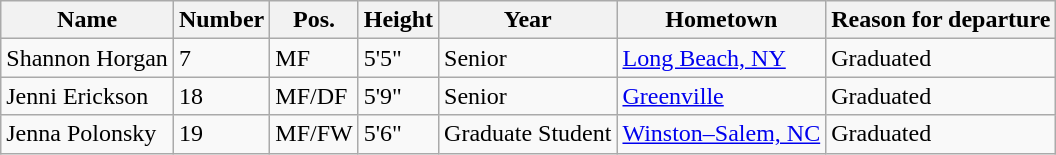<table class="wikitable sortable" border="1">
<tr>
<th>Name</th>
<th>Number</th>
<th>Pos.</th>
<th>Height</th>
<th>Year</th>
<th>Hometown</th>
<th class="unsortable">Reason for departure</th>
</tr>
<tr>
<td>Shannon Horgan</td>
<td>7</td>
<td>MF</td>
<td>5'5"</td>
<td>Senior</td>
<td><a href='#'>Long Beach, NY</a></td>
<td>Graduated</td>
</tr>
<tr>
<td>Jenni Erickson</td>
<td>18</td>
<td>MF/DF</td>
<td>5'9"</td>
<td>Senior</td>
<td><a href='#'>Greenville</a></td>
<td>Graduated</td>
</tr>
<tr>
<td>Jenna Polonsky</td>
<td>19</td>
<td>MF/FW</td>
<td>5'6"</td>
<td>Graduate Student</td>
<td><a href='#'>Winston–Salem, NC</a></td>
<td>Graduated</td>
</tr>
</table>
